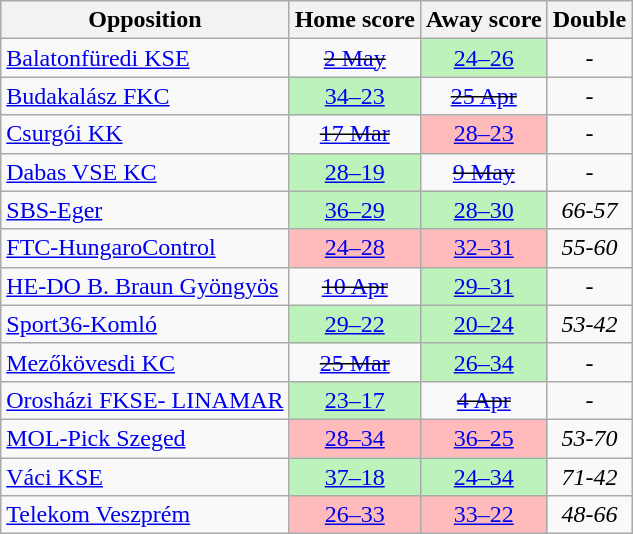<table class="wikitable" style="text-align: center">
<tr>
<th>Opposition</th>
<th>Home score</th>
<th>Away score</th>
<th>Double</th>
</tr>
<tr>
<td align="left"><a href='#'>Balatonfüredi KSE</a></td>
<td><s><a href='#'>2 May</a></s></td>
<td bgcolor=#BBF3BB><a href='#'>24–26</a></td>
<td><em> -</em></td>
</tr>
<tr>
<td align="left"><a href='#'>Budakalász FKC</a></td>
<td bgcolor=#BBF3BB><a href='#'>34–23</a></td>
<td><s><a href='#'>25 Apr</a></s></td>
<td><em> -</em></td>
</tr>
<tr>
<td align="left"><a href='#'>Csurgói KK</a></td>
<td><s><a href='#'>17 Mar</a></s></td>
<td bgcolor=#FFBBBB><a href='#'>28–23</a></td>
<td><em> -</em></td>
</tr>
<tr>
<td align="left"><a href='#'>Dabas VSE KC</a></td>
<td bgcolor=#BBF3BB><a href='#'>28–19</a></td>
<td><s><a href='#'>9 May</a></s></td>
<td><em> -</em></td>
</tr>
<tr>
<td align="left"><a href='#'>SBS-Eger</a></td>
<td bgcolor=#BBF3BB><a href='#'>36–29</a></td>
<td bgcolor=#BBF3BB><a href='#'>28–30</a></td>
<td><em>66-57</em></td>
</tr>
<tr>
<td align="left"><a href='#'>FTC-HungaroControl</a></td>
<td bgcolor=#FFBBBB><a href='#'>24–28</a></td>
<td bgcolor=#FFBBBB><a href='#'>32–31</a></td>
<td><em>55-60</em></td>
</tr>
<tr>
<td align="left"><a href='#'>HE-DO B. Braun Gyöngyös</a></td>
<td><s><a href='#'>10 Apr</a></s></td>
<td bgcolor=#BBF3BB><a href='#'>29–31</a></td>
<td><em> -</em></td>
</tr>
<tr>
<td align="left"><a href='#'>Sport36-Komló</a></td>
<td bgcolor=#BBF3BB><a href='#'>29–22</a></td>
<td bgcolor=#BBF3BB><a href='#'>20–24</a></td>
<td><em>53-42</em></td>
</tr>
<tr>
<td align="left"><a href='#'>Mezőkövesdi KC</a></td>
<td><s><a href='#'>25 Mar</a></s></td>
<td bgcolor=#BBF3BB><a href='#'>26–34</a></td>
<td><em> -</em></td>
</tr>
<tr>
<td align="left"><a href='#'>Orosházi FKSE- LINAMAR</a></td>
<td bgcolor=#BBF3BB><a href='#'>23–17</a></td>
<td><s><a href='#'>4 Apr</a></s></td>
<td><em> -</em></td>
</tr>
<tr>
<td align="left"><a href='#'>MOL-Pick Szeged</a></td>
<td bgcolor=#FFBBBB><a href='#'>28–34</a></td>
<td bgcolor=#FFBBBB><a href='#'>36–25</a></td>
<td><em>53-70</em></td>
</tr>
<tr>
<td align="left"><a href='#'>Váci KSE</a></td>
<td bgcolor=#BBF3BB><a href='#'>37–18</a></td>
<td bgcolor=#BBF3BB><a href='#'>24–34</a></td>
<td><em>71-42</em></td>
</tr>
<tr>
<td align="left"><a href='#'>Telekom Veszprém</a></td>
<td bgcolor=#FFBBBB><a href='#'>26–33</a></td>
<td bgcolor=#FFBBBB><a href='#'>33–22</a></td>
<td><em>48-66</em></td>
</tr>
</table>
